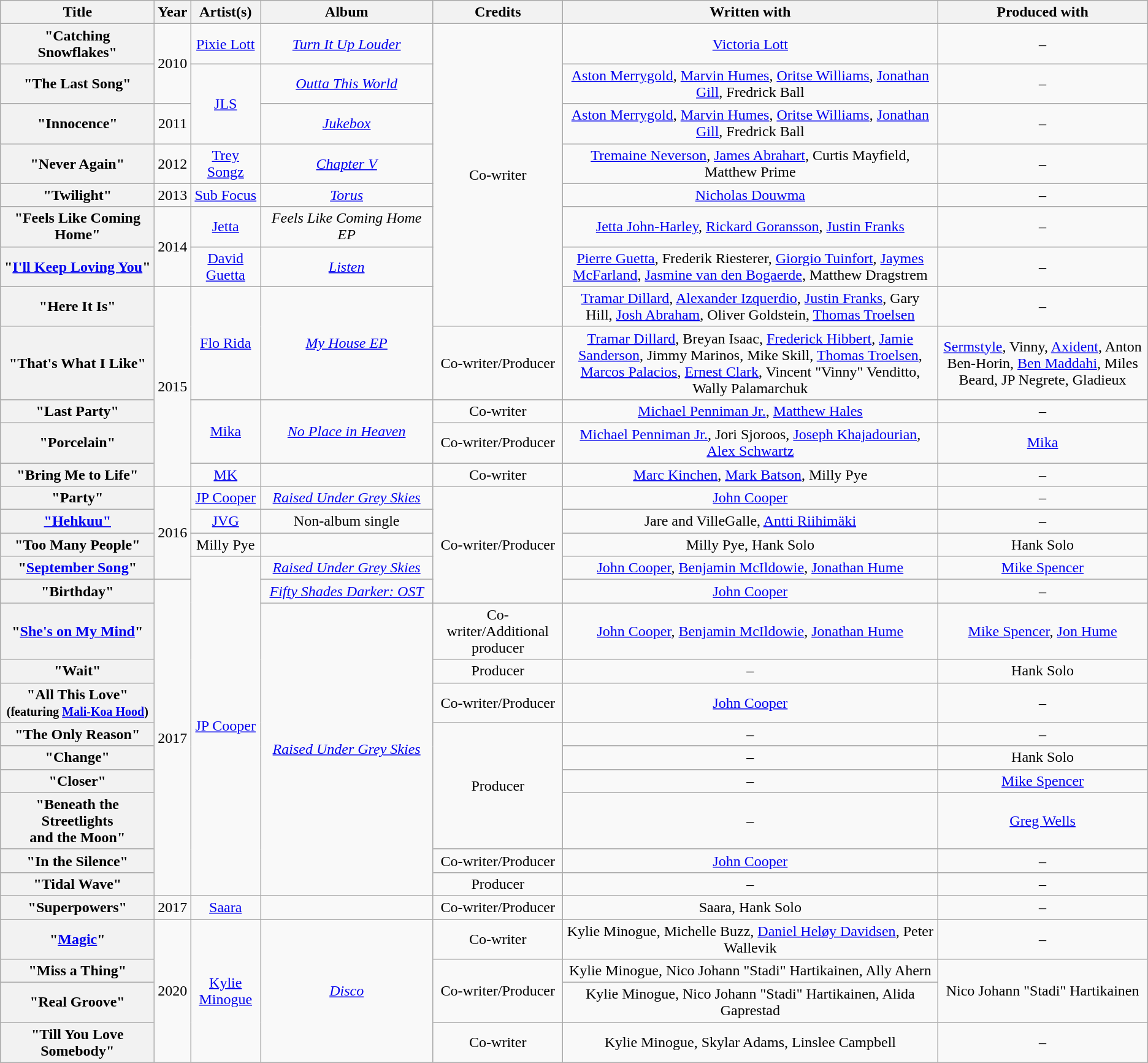<table class="wikitable plainrowheaders" style="text-align:center;">
<tr>
<th scope="col" style="width:160px;">Title</th>
<th scope="col">Year</th>
<th scope="col">Artist(s)</th>
<th scope="col" style="width:180px;">Album</th>
<th scope="col">Credits</th>
<th scope="col">Written with</th>
<th scope="col">Produced with</th>
</tr>
<tr>
<th scope="row">"Catching Snowflakes"</th>
<td rowspan="2">2010</td>
<td><a href='#'>Pixie Lott</a></td>
<td><em><a href='#'>Turn It Up Louder</a></em></td>
<td rowspan="8">Co-writer</td>
<td><a href='#'>Victoria Lott</a></td>
<td>–</td>
</tr>
<tr>
<th scope="row">"The Last Song"</th>
<td rowspan="2"><a href='#'>JLS</a></td>
<td><em><a href='#'>Outta This World</a></em></td>
<td><a href='#'>Aston Merrygold</a>, <a href='#'>Marvin Humes</a>, <a href='#'>Oritse Williams</a>, <a href='#'>Jonathan Gill</a>, Fredrick Ball</td>
<td>–</td>
</tr>
<tr>
<th scope="row">"Innocence"</th>
<td>2011</td>
<td><em><a href='#'>Jukebox</a></em></td>
<td><a href='#'>Aston Merrygold</a>, <a href='#'>Marvin Humes</a>, <a href='#'>Oritse Williams</a>, <a href='#'>Jonathan Gill</a>, Fredrick Ball</td>
<td>–</td>
</tr>
<tr>
<th scope="row">"Never Again"</th>
<td>2012</td>
<td><a href='#'>Trey Songz</a></td>
<td><em><a href='#'>Chapter V</a></em></td>
<td><a href='#'>Tremaine Neverson</a>, <a href='#'>James Abrahart</a>, Curtis Mayfield, Matthew Prime</td>
<td>–</td>
</tr>
<tr>
<th scope="row">"Twilight"</th>
<td>2013</td>
<td><a href='#'>Sub Focus</a></td>
<td><em><a href='#'>Torus</a></em></td>
<td><a href='#'>Nicholas Douwma</a></td>
<td>–</td>
</tr>
<tr>
<th scope="row">"Feels Like Coming Home"</th>
<td rowspan="2">2014</td>
<td><a href='#'>Jetta</a></td>
<td><em>Feels Like Coming Home EP</em></td>
<td><a href='#'>Jetta John-Harley</a>, <a href='#'>Rickard Goransson</a>, <a href='#'>Justin Franks</a></td>
<td>–</td>
</tr>
<tr>
<th scope="row">"<a href='#'>I'll Keep Loving You</a>"<br></th>
<td><a href='#'>David Guetta</a></td>
<td><em><a href='#'>Listen</a></em></td>
<td><a href='#'>Pierre Guetta</a>, Frederik Riesterer, <a href='#'>Giorgio Tuinfort</a>, <a href='#'>Jaymes McFarland</a>, <a href='#'>Jasmine van den Bogaerde</a>, Matthew Dragstrem</td>
<td>–</td>
</tr>
<tr>
<th scope="row">"Here It Is"<br></th>
<td rowspan="5">2015</td>
<td rowspan="2"><a href='#'>Flo Rida</a></td>
<td rowspan="2"><em><a href='#'>My House EP</a></em></td>
<td><a href='#'>Tramar Dillard</a>, <a href='#'>Alexander Izquerdio</a>, <a href='#'>Justin Franks</a>, Gary Hill, <a href='#'>Josh Abraham</a>, Oliver Goldstein, <a href='#'>Thomas Troelsen</a></td>
<td>–</td>
</tr>
<tr>
<th scope="row">"That's What I Like"<br></th>
<td>Co-writer/Producer</td>
<td><a href='#'>Tramar Dillard</a>, Breyan Isaac, <a href='#'>Frederick Hibbert</a>, <a href='#'>Jamie Sanderson</a>, Jimmy Marinos, Mike Skill, <a href='#'>Thomas Troelsen</a>, <a href='#'>Marcos Palacios</a>, <a href='#'>Ernest Clark</a>, Vincent "Vinny" Venditto, Wally Palamarchuk</td>
<td><a href='#'>Sermstyle</a>, Vinny, <a href='#'>Axident</a>, Anton Ben-Horin, <a href='#'>Ben Maddahi</a>, Miles Beard, JP Negrete, Gladieux</td>
</tr>
<tr>
<th scope="row">"Last Party"</th>
<td rowspan="2"><a href='#'>Mika</a></td>
<td rowspan="2"><em><a href='#'>No Place in Heaven</a></em></td>
<td>Co-writer</td>
<td><a href='#'>Michael Penniman Jr.</a>, <a href='#'>Matthew Hales</a></td>
<td>–</td>
</tr>
<tr>
<th scope="row">"Porcelain"</th>
<td>Co-writer/Producer</td>
<td><a href='#'>Michael Penniman Jr.</a>, Jori Sjoroos, <a href='#'>Joseph Khajadourian</a>, <a href='#'>Alex Schwartz</a></td>
<td><a href='#'>Mika</a></td>
</tr>
<tr>
<th scope="row">"Bring Me to Life"<br></th>
<td><a href='#'>MK</a></td>
<td></td>
<td>Co-writer</td>
<td><a href='#'>Marc Kinchen</a>, <a href='#'>Mark Batson</a>, Milly Pye</td>
<td>–</td>
</tr>
<tr>
<th scope="row">"Party"</th>
<td rowspan="4">2016</td>
<td><a href='#'>JP Cooper</a></td>
<td><em><a href='#'>Raised Under Grey Skies</a></em></td>
<td rowspan="5">Co-writer/Producer</td>
<td><a href='#'>John Cooper</a></td>
<td>–</td>
</tr>
<tr>
<th><a href='#'>"Hehkuu"</a></th>
<td><a href='#'>JVG</a></td>
<td>Non-album single</td>
<td>Jare and VilleGalle, <a href='#'>Antti Riihimäki</a></td>
<td>–</td>
</tr>
<tr>
<th scope="row">"Too Many People"</th>
<td>Milly Pye</td>
<td></td>
<td>Milly Pye, Hank Solo</td>
<td>Hank Solo</td>
</tr>
<tr>
<th scope="row">"<a href='#'>September Song</a>"</th>
<td rowspan="11"><a href='#'>JP Cooper</a></td>
<td><em><a href='#'>Raised Under Grey Skies</a></em></td>
<td><a href='#'>John Cooper</a>, <a href='#'>Benjamin McIldowie</a>, <a href='#'>Jonathan Hume</a></td>
<td><a href='#'>Mike Spencer</a></td>
</tr>
<tr>
<th scope="row">"Birthday"</th>
<td rowspan="10">2017</td>
<td><em><a href='#'>Fifty Shades Darker: OST</a></em></td>
<td><a href='#'>John Cooper</a></td>
<td>–</td>
</tr>
<tr>
<th scope="row">"<a href='#'>She's on My Mind</a>"</th>
<td rowspan="9"><em><a href='#'>Raised Under Grey Skies</a></em></td>
<td>Co-writer/Additional producer</td>
<td><a href='#'>John Cooper</a>, <a href='#'>Benjamin McIldowie</a>, <a href='#'>Jonathan Hume</a></td>
<td><a href='#'>Mike Spencer</a>, <a href='#'>Jon Hume</a></td>
</tr>
<tr>
<th scope="row">"Wait"</th>
<td>Producer</td>
<td>–</td>
<td>Hank Solo</td>
</tr>
<tr>
<th scope="row">"All This Love"<br><small>(featuring <a href='#'>Mali-Koa Hood</a>)</small></th>
<td>Co-writer/Producer</td>
<td><a href='#'>John Cooper</a></td>
<td>–</td>
</tr>
<tr>
<th scope="row">"The Only Reason"</th>
<td rowspan="4">Producer</td>
<td>–</td>
<td>–</td>
</tr>
<tr>
<th scope="row">"Change"</th>
<td>–</td>
<td>Hank Solo</td>
</tr>
<tr>
<th scope="row">"Closer"</th>
<td>–</td>
<td><a href='#'>Mike Spencer</a></td>
</tr>
<tr>
<th scope="row">"Beneath the Streetlights<br>and the Moon"</th>
<td>–</td>
<td><a href='#'>Greg Wells</a></td>
</tr>
<tr>
<th scope="row">"In the Silence"</th>
<td>Co-writer/Producer</td>
<td><a href='#'>John Cooper</a></td>
<td>–</td>
</tr>
<tr>
<th scope="row">"Tidal Wave"</th>
<td>Producer</td>
<td>–</td>
<td>–</td>
</tr>
<tr>
<th scope="row">"Superpowers"</th>
<td>2017</td>
<td><a href='#'>Saara</a></td>
<td></td>
<td>Co-writer/Producer</td>
<td>Saara, Hank Solo</td>
<td>–</td>
</tr>
<tr>
<th scope="row">"<a href='#'>Magic</a>"</th>
<td rowspan="4">2020</td>
<td rowspan="4"><a href='#'>Kylie Minogue</a></td>
<td rowspan="4"><em><a href='#'>Disco</a></em></td>
<td>Co-writer</td>
<td>Kylie Minogue, Michelle Buzz, <a href='#'>Daniel Heløy Davidsen</a>, Peter Wallevik</td>
<td>–</td>
</tr>
<tr>
<th scope="row">"Miss a Thing"</th>
<td rowspan="2">Co-writer/Producer</td>
<td>Kylie Minogue, Nico Johann "Stadi" Hartikainen, Ally Ahern</td>
<td rowspan="2">Nico Johann "Stadi" Hartikainen</td>
</tr>
<tr>
<th scope="row">"Real Groove"</th>
<td>Kylie Minogue, Nico Johann "Stadi" Hartikainen, Alida Gaprestad</td>
</tr>
<tr>
<th scope="row">"Till You Love Somebody"</th>
<td>Co-writer</td>
<td>Kylie Minogue, Skylar Adams, Linslee Campbell</td>
<td>–</td>
</tr>
<tr>
</tr>
</table>
